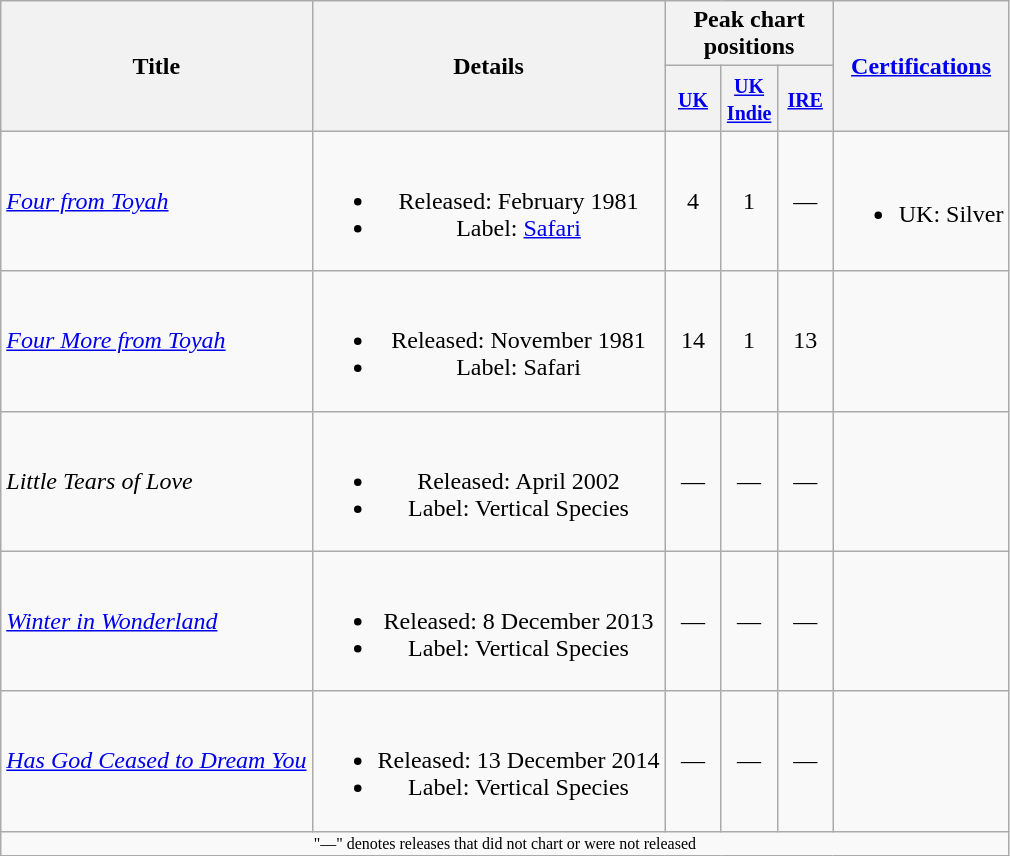<table class="wikitable" style="text-align:center">
<tr>
<th rowspan="2">Title</th>
<th rowspan="2">Details</th>
<th colspan="3">Peak chart positions</th>
<th rowspan="2"><a href='#'>Certifications</a></th>
</tr>
<tr>
<th width="30"><small><a href='#'>UK</a></small><br></th>
<th width="30"><small><a href='#'>UK<br>Indie</a></small><br></th>
<th width="30"><small><a href='#'>IRE</a></small><br></th>
</tr>
<tr>
<td align="left"><em><a href='#'>Four from Toyah</a></em></td>
<td><br><ul><li>Released: February 1981</li><li>Label: <a href='#'>Safari</a></li></ul></td>
<td>4</td>
<td>1</td>
<td>—</td>
<td><br><ul><li>UK: Silver</li></ul></td>
</tr>
<tr>
<td align="left"><em><a href='#'>Four More from Toyah</a></em></td>
<td><br><ul><li>Released: November 1981</li><li>Label: Safari</li></ul></td>
<td>14</td>
<td>1</td>
<td>13</td>
<td></td>
</tr>
<tr>
<td align="left"><em>Little Tears of Love</em></td>
<td><br><ul><li>Released: April 2002</li><li>Label: Vertical Species</li></ul></td>
<td>—</td>
<td>—</td>
<td>—</td>
<td></td>
</tr>
<tr>
<td align="left"><em><a href='#'>Winter in Wonderland</a></em></td>
<td><br><ul><li>Released: 8 December 2013</li><li>Label: Vertical Species</li></ul></td>
<td>—</td>
<td>—</td>
<td>—</td>
<td></td>
</tr>
<tr>
<td align="left"><em><a href='#'>Has God Ceased to Dream You</a></em></td>
<td><br><ul><li>Released: 13 December 2014</li><li>Label: Vertical Species</li></ul></td>
<td>—</td>
<td>—</td>
<td>—</td>
<td></td>
</tr>
<tr>
<td colspan="6" style="font-size:8pt">"—" denotes releases that did not chart or were not released</td>
</tr>
</table>
